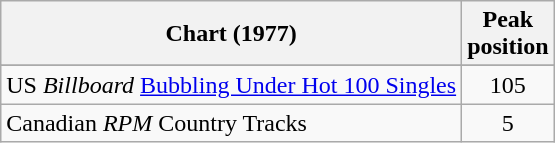<table class="wikitable sortable">
<tr>
<th align="left">Chart (1977)</th>
<th align="center">Peak<br>position</th>
</tr>
<tr>
</tr>
<tr>
<td>US <em>Billboard</em> <a href='#'>Bubbling Under Hot 100 Singles</a></td>
<td align="center">105</td>
</tr>
<tr>
<td align="left">Canadian <em>RPM</em> Country Tracks</td>
<td align="center">5</td>
</tr>
</table>
